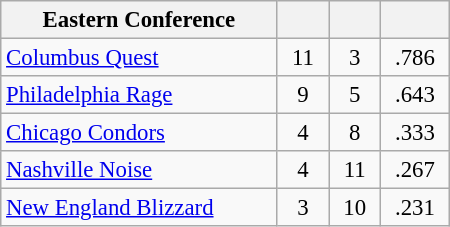<table class="wikitable" width="300px" style="font-size:95%;text-align:center;">
<tr>
<th width="40%">Eastern Conference</th>
<th width="7.5%"></th>
<th width="7.5%"></th>
<th width="7.5%"></th>
</tr>
<tr>
<td align="left"><a href='#'>Columbus Quest</a></td>
<td>11</td>
<td>3</td>
<td>.786</td>
</tr>
<tr>
<td align="left"><a href='#'>Philadelphia Rage</a></td>
<td>9</td>
<td>5</td>
<td>.643</td>
</tr>
<tr>
<td align="left"><a href='#'>Chicago Condors</a></td>
<td>4</td>
<td>8</td>
<td>.333</td>
</tr>
<tr>
<td align="left"><a href='#'>Nashville Noise</a></td>
<td>4</td>
<td>11</td>
<td>.267</td>
</tr>
<tr>
<td align="left"><a href='#'>New England Blizzard</a></td>
<td>3</td>
<td>10</td>
<td>.231</td>
</tr>
</table>
